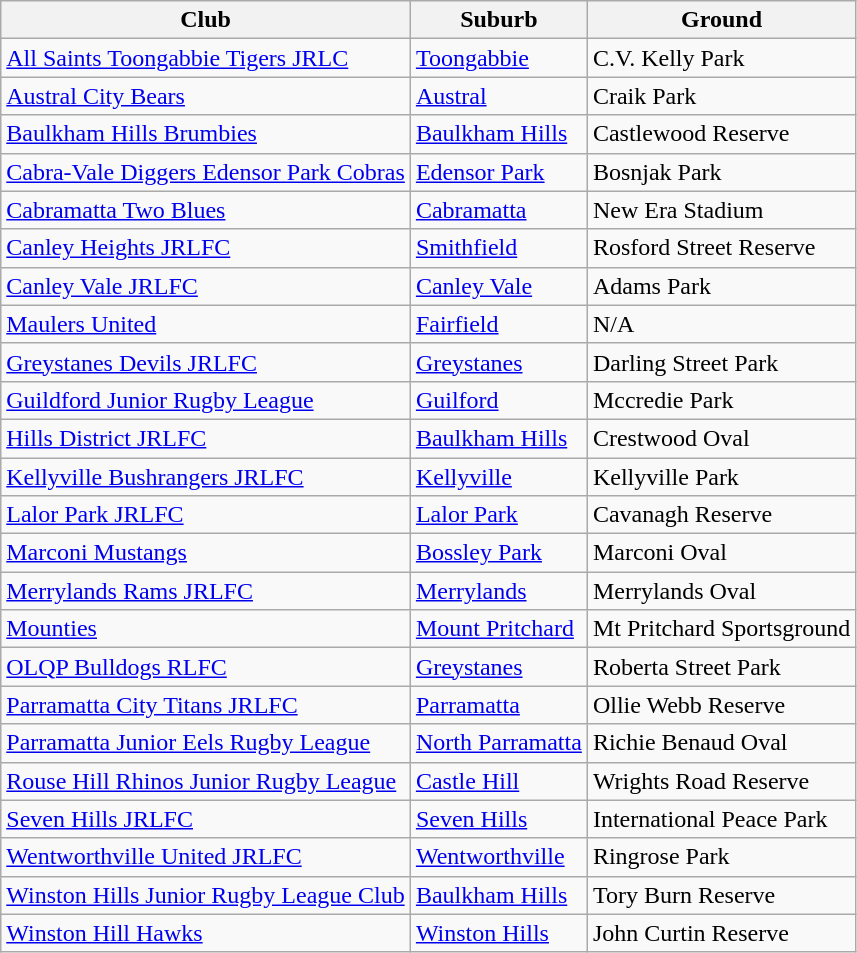<table class="wikitable">
<tr>
<th>Club</th>
<th>Suburb</th>
<th>Ground</th>
</tr>
<tr>
<td> <a href='#'>All Saints Toongabbie Tigers JRLC</a></td>
<td><a href='#'>Toongabbie</a></td>
<td>C.V. Kelly Park</td>
</tr>
<tr>
<td> <a href='#'>Austral City Bears</a></td>
<td><a href='#'>Austral</a></td>
<td>Craik Park</td>
</tr>
<tr>
<td> <a href='#'>Baulkham Hills Brumbies</a></td>
<td><a href='#'>Baulkham Hills</a></td>
<td>Castlewood Reserve</td>
</tr>
<tr>
<td> <a href='#'>Cabra-Vale Diggers Edensor Park Cobras</a></td>
<td><a href='#'>Edensor Park</a></td>
<td>Bosnjak Park</td>
</tr>
<tr>
<td> <a href='#'>Cabramatta Two Blues</a></td>
<td><a href='#'>Cabramatta</a></td>
<td>New Era Stadium</td>
</tr>
<tr>
<td> <a href='#'>Canley Heights JRLFC</a></td>
<td><a href='#'>Smithfield</a></td>
<td>Rosford Street Reserve</td>
</tr>
<tr>
<td> <a href='#'>Canley Vale JRLFC</a></td>
<td><a href='#'>Canley Vale</a></td>
<td>Adams Park</td>
</tr>
<tr>
<td> <a href='#'>Maulers United</a></td>
<td><a href='#'>Fairfield</a></td>
<td>N/A</td>
</tr>
<tr>
<td> <a href='#'>Greystanes Devils JRLFC</a></td>
<td><a href='#'>Greystanes</a></td>
<td>Darling Street Park</td>
</tr>
<tr>
<td> <a href='#'>Guildford Junior Rugby League</a></td>
<td><a href='#'>Guilford</a></td>
<td>Mccredie Park</td>
</tr>
<tr>
<td> <a href='#'>Hills District JRLFC</a></td>
<td><a href='#'>Baulkham Hills</a></td>
<td>Crestwood Oval</td>
</tr>
<tr>
<td> <a href='#'>Kellyville Bushrangers JRLFC</a></td>
<td><a href='#'>Kellyville</a></td>
<td>Kellyville Park</td>
</tr>
<tr>
<td> <a href='#'>Lalor Park JRLFC</a></td>
<td><a href='#'>Lalor Park</a></td>
<td>Cavanagh Reserve</td>
</tr>
<tr>
<td> <a href='#'>Marconi Mustangs</a></td>
<td><a href='#'>Bossley Park</a></td>
<td>Marconi Oval</td>
</tr>
<tr>
<td> <a href='#'>Merrylands Rams JRLFC</a></td>
<td><a href='#'>Merrylands</a></td>
<td>Merrylands Oval</td>
</tr>
<tr>
<td> <a href='#'>Mounties</a></td>
<td><a href='#'>Mount Pritchard</a></td>
<td>Mt Pritchard Sportsground</td>
</tr>
<tr>
<td> <a href='#'>OLQP Bulldogs RLFC</a></td>
<td><a href='#'>Greystanes</a></td>
<td>Roberta Street Park</td>
</tr>
<tr>
<td> <a href='#'>Parramatta City Titans JRLFC</a></td>
<td><a href='#'>Parramatta</a></td>
<td>Ollie Webb Reserve</td>
</tr>
<tr>
<td> <a href='#'>Parramatta Junior Eels Rugby League</a></td>
<td><a href='#'>North Parramatta</a></td>
<td>Richie Benaud Oval</td>
</tr>
<tr>
<td> <a href='#'>Rouse Hill Rhinos Junior Rugby League</a></td>
<td><a href='#'>Castle Hill</a></td>
<td>Wrights Road Reserve</td>
</tr>
<tr>
<td> <a href='#'>Seven Hills JRLFC</a></td>
<td><a href='#'>Seven Hills</a></td>
<td>International Peace Park</td>
</tr>
<tr>
<td> <a href='#'>Wentworthville United JRLFC</a></td>
<td><a href='#'>Wentworthville</a></td>
<td>Ringrose Park</td>
</tr>
<tr>
<td> <a href='#'>Winston Hills Junior Rugby League Club</a></td>
<td><a href='#'>Baulkham Hills</a></td>
<td>Tory Burn Reserve</td>
</tr>
<tr>
<td> <a href='#'>Winston Hill Hawks</a></td>
<td><a href='#'>Winston Hills</a></td>
<td>John Curtin Reserve</td>
</tr>
</table>
